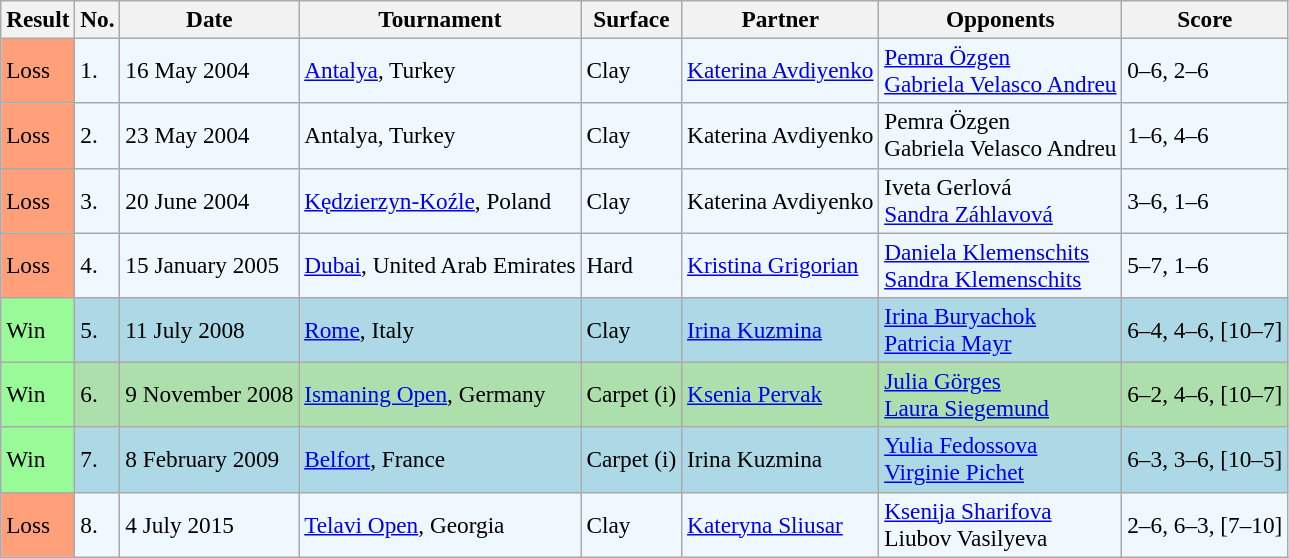<table class="sortable wikitable" style="font-size:97%;">
<tr>
<th>Result</th>
<th>No.</th>
<th>Date</th>
<th>Tournament</th>
<th>Surface</th>
<th>Partner</th>
<th>Opponents</th>
<th class=unsortable>Score</th>
</tr>
<tr style="background:#f0f8ff;">
<td style="background:#ffa07a;">Loss</td>
<td>1.</td>
<td>16 May 2004</td>
<td><a href='#'>Antalya</a>, Turkey</td>
<td>Clay</td>
<td> <a href='#'>Katerina Avdiyenko</a></td>
<td> <a href='#'>Pemra Özgen</a><br> <a href='#'>Gabriela Velasco Andreu</a></td>
<td>0–6, 2–6</td>
</tr>
<tr style="background:#f0f8ff;">
<td style="background:#ffa07a;">Loss</td>
<td>2.</td>
<td>23 May 2004</td>
<td>Antalya, Turkey</td>
<td>Clay</td>
<td> Katerina Avdiyenko</td>
<td> Pemra Özgen<br> Gabriela Velasco Andreu</td>
<td>1–6, 4–6</td>
</tr>
<tr style="background:#f0f8ff;">
<td style="background:#ffa07a;">Loss</td>
<td>3.</td>
<td>20 June 2004</td>
<td><a href='#'>Kędzierzyn-Koźle</a>, Poland</td>
<td>Clay</td>
<td> Katerina Avdiyenko</td>
<td> Iveta Gerlová<br> <a href='#'>Sandra Záhlavová</a></td>
<td>3–6, 1–6</td>
</tr>
<tr style="background:#f0f8ff;">
<td style="background:#ffa07a;">Loss</td>
<td>4.</td>
<td>15 January 2005</td>
<td><a href='#'>Dubai</a>, United Arab Emirates</td>
<td>Hard</td>
<td> <a href='#'>Kristina Grigorian</a></td>
<td> <a href='#'>Daniela Klemenschits</a><br> <a href='#'>Sandra Klemenschits</a></td>
<td>5–7, 1–6</td>
</tr>
<tr style="background:lightblue;">
<td style="background:#98fb98;">Win</td>
<td>5.</td>
<td>11 July 2008</td>
<td><a href='#'>Rome</a>, Italy</td>
<td>Clay</td>
<td> <a href='#'>Irina Kuzmina</a></td>
<td> <a href='#'>Irina Buryachok</a><br> <a href='#'>Patricia Mayr</a></td>
<td>6–4, 4–6, [10–7]</td>
</tr>
<tr style="background:#addfad;">
<td style="background:#98fb98;">Win</td>
<td>6.</td>
<td>9 November 2008</td>
<td><a href='#'>Ismaning Open</a>, Germany</td>
<td>Carpet (i)</td>
<td> <a href='#'>Ksenia Pervak</a></td>
<td> <a href='#'>Julia Görges</a><br> <a href='#'>Laura Siegemund</a></td>
<td>6–2, 4–6, [10–7]</td>
</tr>
<tr style="background:lightblue;">
<td style="background:#98fb98;">Win</td>
<td>7.</td>
<td>8 February 2009</td>
<td><a href='#'>Belfort</a>, France</td>
<td>Carpet (i)</td>
<td> Irina Kuzmina</td>
<td> <a href='#'>Yulia Fedossova</a><br> <a href='#'>Virginie Pichet</a></td>
<td>6–3, 3–6, [10–5]</td>
</tr>
<tr style="background:#f0f8ff;">
<td style="background:#ffa07a;">Loss</td>
<td>8.</td>
<td>4 July 2015</td>
<td><a href='#'>Telavi Open</a>, Georgia</td>
<td>Clay</td>
<td> <a href='#'>Kateryna Sliusar</a></td>
<td> <a href='#'>Ksenija Sharifova</a><br> Liubov Vasilyeva</td>
<td>2–6, 6–3, [7–10]</td>
</tr>
</table>
